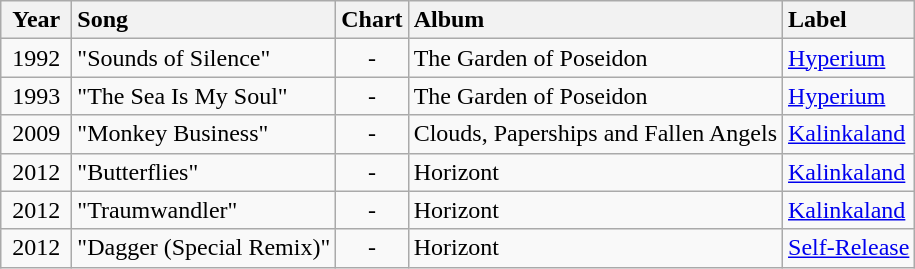<table class="wikitable">
<tr>
<th style="vertical-align:top; text-align:center; width:40px;">Year</th>
<th style="text-align:left; vertical-align:top;">Song</th>
<th style="vertical-align:top; text-align:center; width:40px;">Chart<br></th>
<th style="text-align:left; vertical-align:top;">Album</th>
<th style="text-align:left; vertical-align:top;">Label</th>
</tr>
<tr style="vertical-align:top;">
<td style="text-align:center; ">1992</td>
<td style="text-align:left; ">"Sounds of Silence"</td>
<td style="text-align:center; ">-</td>
<td style="text-align:left; ">The Garden of Poseidon</td>
<td style="text-align:left; "><a href='#'>Hyperium</a></td>
</tr>
<tr style="vertical-align:top;">
<td style="text-align:center; ">1993</td>
<td style="text-align:left; ">"The Sea Is My Soul"</td>
<td style="text-align:center; ">-</td>
<td style="text-align:left; ">The Garden of Poseidon</td>
<td style="text-align:left; "><a href='#'>Hyperium</a></td>
</tr>
<tr style="vertical-align:top;">
<td style="text-align:center; ">2009</td>
<td style="text-align:left; ">"Monkey Business"</td>
<td style="text-align:center; ">-</td>
<td style="text-align:left; ">Clouds, Paperships and Fallen Angels</td>
<td style="text-align:left; "><a href='#'>Kalinkaland</a></td>
</tr>
<tr style="vertical-align:top;">
<td style="text-align:center; ">2012</td>
<td style="text-align:left; ">"Butterflies"</td>
<td style="text-align:center; ">-</td>
<td style="text-align:left; ">Horizont</td>
<td style="text-align:left; "><a href='#'>Kalinkaland</a></td>
</tr>
<tr style="vertical-align:top;">
<td style="text-align:center; ">2012</td>
<td style="text-align:left; ">"Traumwandler"</td>
<td style="text-align:center; ">-</td>
<td style="text-align:left; ">Horizont</td>
<td style="text-align:left; "><a href='#'>Kalinkaland</a></td>
</tr>
<tr style="vertical-align:top;">
<td style="text-align:center; ">2012</td>
<td style="text-align:left; ">"Dagger (Special Remix)"</td>
<td style="text-align:center; ">-</td>
<td style="text-align:left; ">Horizont</td>
<td style="text-align:left; "><a href='#'>Self-Release</a></td>
</tr>
</table>
